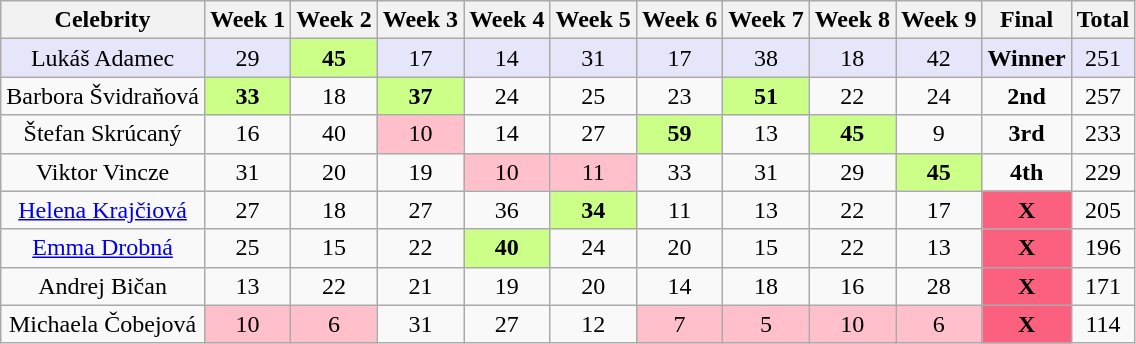<table class="wikitable sortable" style="text-align:center">
<tr>
<th>Celebrity</th>
<th>Week 1</th>
<th>Week 2</th>
<th>Week 3</th>
<th>Week 4</th>
<th>Week 5</th>
<th>Week 6</th>
<th>Week 7</th>
<th>Week 8</th>
<th>Week 9</th>
<th>Final</th>
<th>Total</th>
</tr>
<tr style="background:lavender">
<td>Lukáš Adamec</td>
<td>29</td>
<td style="background:#ccff88"><strong>45</strong></td>
<td>17</td>
<td>14</td>
<td>31</td>
<td>17</td>
<td>38</td>
<td>18</td>
<td>42</td>
<td><strong>Winner</strong></td>
<td>251</td>
</tr>
<tr>
<td>Barbora Švidraňová</td>
<td style="background:#ccff88"><strong>33</strong></td>
<td>18</td>
<td style="background:#ccff88"><strong>37</strong></td>
<td>24</td>
<td>25</td>
<td>23</td>
<td style="background:#ccff88"><strong>51</strong></td>
<td>22</td>
<td>24</td>
<td><strong>2nd</strong></td>
<td>257</td>
</tr>
<tr>
<td>Štefan Skrúcaný</td>
<td>16</td>
<td>40</td>
<td style="background:pink">10</td>
<td>14</td>
<td>27</td>
<td style="background:#ccff88"><strong>59</strong></td>
<td>13</td>
<td style="background:#ccff88"><strong>45</strong></td>
<td>9</td>
<td><strong>3rd</strong></td>
<td>233</td>
</tr>
<tr>
<td>Viktor Vincze</td>
<td>31</td>
<td>20</td>
<td>19</td>
<td style="background:pink">10</td>
<td style="background:pink">11</td>
<td>33</td>
<td>31</td>
<td>29</td>
<td style="background:#ccff88"><strong>45</strong></td>
<td><strong>4th</strong></td>
<td>229</td>
</tr>
<tr>
<td><a href='#'>Helena Krajčiová</a></td>
<td>27</td>
<td>18</td>
<td>27</td>
<td>36</td>
<td style="background:#ccff88"><strong>34</strong></td>
<td>11</td>
<td>13</td>
<td>22</td>
<td>17</td>
<td style="background:#FB607F;"><strong>X</strong></td>
<td>205</td>
</tr>
<tr>
<td><a href='#'>Emma Drobná</a></td>
<td>25</td>
<td>15</td>
<td>22</td>
<td style="background:#ccff88"><strong>40</strong></td>
<td>24</td>
<td>20</td>
<td>15</td>
<td>22</td>
<td>13</td>
<td style="background:#FB607F;"><strong>X</strong></td>
<td>196</td>
</tr>
<tr>
<td>Andrej Bičan</td>
<td>13</td>
<td>22</td>
<td>21</td>
<td>19</td>
<td>20</td>
<td>14</td>
<td>18</td>
<td>16</td>
<td>28</td>
<td style="background:#FB607F;"><strong>X</strong></td>
<td>171</td>
</tr>
<tr>
<td>Michaela Čobejová</td>
<td style="background:pink">10</td>
<td style="background:pink">6</td>
<td>31</td>
<td>27</td>
<td>12</td>
<td style="background:pink">7</td>
<td style="background:pink">5</td>
<td style="background:pink">10</td>
<td style="background:pink">6</td>
<td style="background:#FB607F;"><strong>X</strong></td>
<td>114</td>
</tr>
</table>
